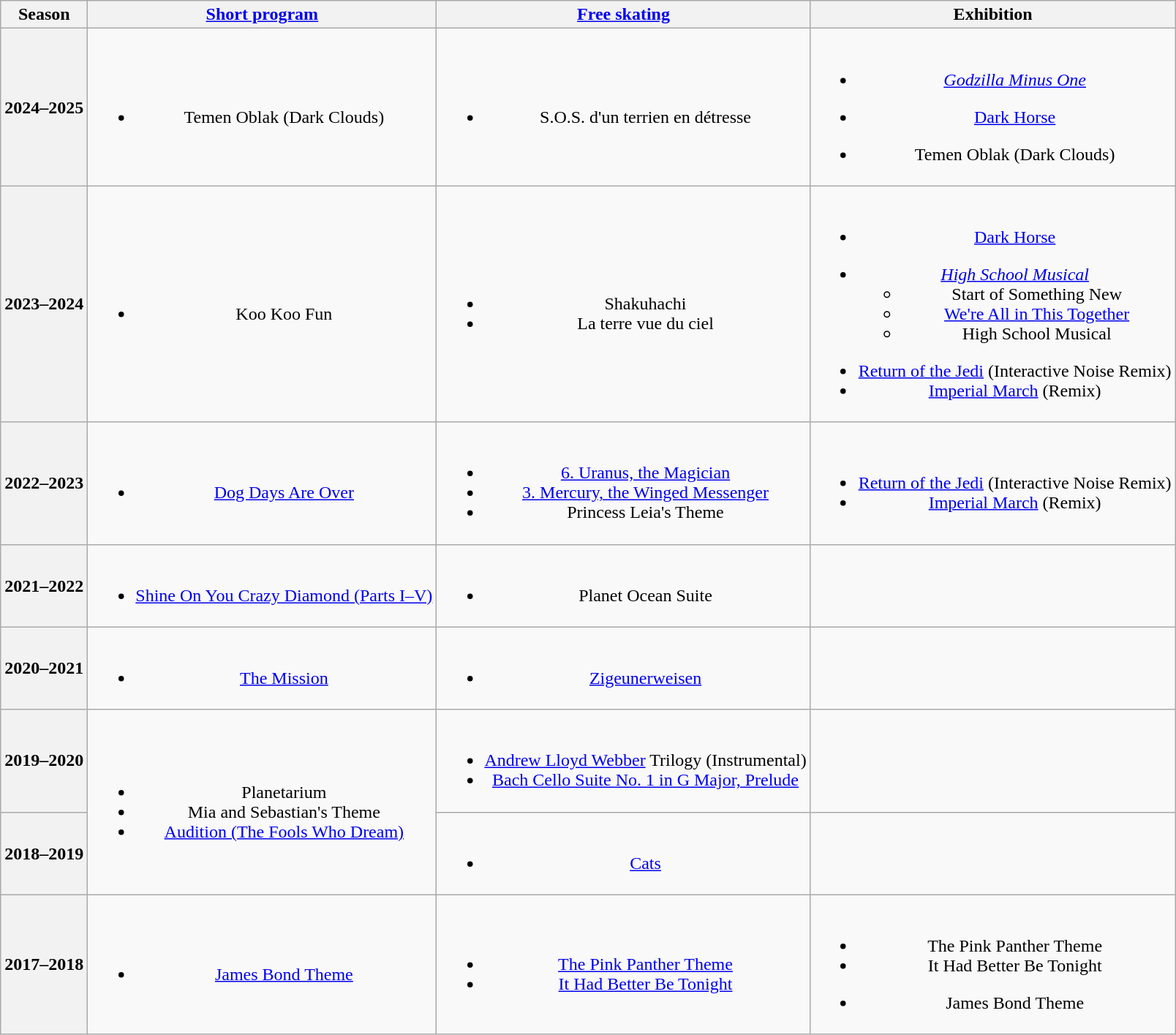<table class=wikitable style=text-align:center>
<tr>
<th>Season</th>
<th><a href='#'>Short program</a></th>
<th><a href='#'>Free skating</a></th>
<th>Exhibition</th>
</tr>
<tr>
<th>2024–2025 <br> </th>
<td><br><ul><li>Temen Oblak (Dark Clouds) <br> </li></ul></td>
<td><br><ul><li>S.O.S. d'un terrien en détresse <br> </li></ul></td>
<td><br><ul><li><em><a href='#'>Godzilla Minus One</a></em> <br> </li></ul><ul><li><a href='#'>Dark Horse</a> <br></li></ul><ul><li>Temen Oblak (Dark Clouds) <br> </li></ul></td>
</tr>
<tr>
<th>2023–2024 <br> </th>
<td><br><ul><li>Koo Koo Fun <br> </li></ul></td>
<td><br><ul><li>Shakuhachi <br></li><li>La terre vue du ciel <br> </li></ul></td>
<td><br><ul><li><a href='#'>Dark Horse</a> <br></li></ul><ul><li><em><a href='#'>High School Musical</a></em><ul><li>Start of Something New</li><li><a href='#'>We're All in This Together</a></li><li>High School Musical <br> </li></ul></li></ul><ul><li><a href='#'>Return of the Jedi</a> (Interactive Noise Remix) <br></li><li><a href='#'>Imperial March</a> (Remix)<br></li></ul></td>
</tr>
<tr>
<th>2022–2023 <br> </th>
<td><br><ul><li><a href='#'>Dog Days Are Over</a> <br> </li></ul></td>
<td><br><ul><li><a href='#'>6. Uranus, the Magician</a></li><li><a href='#'>3. Mercury, the Winged Messenger</a> <br> </li><li>Princess Leia's Theme <br> </li></ul></td>
<td><br><ul><li><a href='#'>Return of the Jedi</a> (Interactive Noise Remix) <br></li><li><a href='#'>Imperial March</a> (Remix)<br></li></ul></td>
</tr>
<tr>
<th>2021–2022 <br> </th>
<td><br><ul><li><a href='#'>Shine On You Crazy Diamond (Parts I–V)</a> <br> </li></ul></td>
<td><br><ul><li>Planet Ocean Suite <br> </li></ul></td>
<td></td>
</tr>
<tr>
<th>2020–2021 <br> </th>
<td><br><ul><li><a href='#'>The Mission</a> <br> </li></ul></td>
<td><br><ul><li><a href='#'>Zigeunerweisen</a> <br> </li></ul></td>
<td></td>
</tr>
<tr>
<th>2019–2020 <br> </th>
<td rowspan=2><br><ul><li>Planetarium</li><li>Mia and Sebastian's Theme</li><li><a href='#'>Audition (The Fools Who Dream)</a> <br> </li></ul></td>
<td><br><ul><li><a href='#'>Andrew Lloyd Webber</a> Trilogy (Instrumental) <br> </li><li><a href='#'>Bach Cello Suite No. 1 in G Major, Prelude</a> <br> </li></ul></td>
<td></td>
</tr>
<tr>
<th>2018–2019 <br> </th>
<td><br><ul><li><a href='#'>Cats</a> <br> </li></ul></td>
<td></td>
</tr>
<tr>
<th>2017–2018 <br> </th>
<td><br><ul><li><a href='#'>James Bond Theme</a> <br> </li></ul></td>
<td><br><ul><li><a href='#'>The Pink Panther Theme</a> <br> </li><li><a href='#'>It Had Better Be Tonight</a> <br> </li></ul></td>
<td><br><ul><li>The Pink Panther Theme <br> </li><li>It Had Better Be Tonight <br> </li></ul><ul><li>James Bond Theme <br> </li></ul></td>
</tr>
</table>
